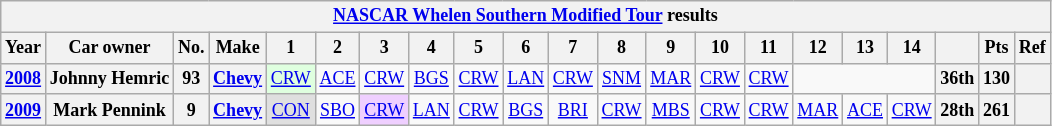<table class="wikitable" style="text-align:center; font-size:75%">
<tr>
<th colspan=21><a href='#'>NASCAR Whelen Southern Modified Tour</a> results</th>
</tr>
<tr>
<th>Year</th>
<th>Car owner</th>
<th>No.</th>
<th>Make</th>
<th>1</th>
<th>2</th>
<th>3</th>
<th>4</th>
<th>5</th>
<th>6</th>
<th>7</th>
<th>8</th>
<th>9</th>
<th>10</th>
<th>11</th>
<th>12</th>
<th>13</th>
<th>14</th>
<th></th>
<th>Pts</th>
<th>Ref</th>
</tr>
<tr>
<th><a href='#'>2008</a></th>
<th>Johnny Hemric</th>
<th>93</th>
<th><a href='#'>Chevy</a></th>
<td style="background:#DFFFDF;"><a href='#'>CRW</a><br></td>
<td><a href='#'>ACE</a></td>
<td><a href='#'>CRW</a></td>
<td><a href='#'>BGS</a></td>
<td><a href='#'>CRW</a></td>
<td><a href='#'>LAN</a></td>
<td><a href='#'>CRW</a></td>
<td><a href='#'>SNM</a></td>
<td><a href='#'>MAR</a></td>
<td><a href='#'>CRW</a></td>
<td><a href='#'>CRW</a></td>
<td colspan=3></td>
<th>36th</th>
<th>130</th>
<th></th>
</tr>
<tr>
<th><a href='#'>2009</a></th>
<th>Mark Pennink</th>
<th>9</th>
<th><a href='#'>Chevy</a></th>
<td style="background:#DFDFDF;"><a href='#'>CON</a><br></td>
<td><a href='#'>SBO</a></td>
<td style="background:#EFCFFF;"><a href='#'>CRW</a><br></td>
<td><a href='#'>LAN</a></td>
<td><a href='#'>CRW</a></td>
<td><a href='#'>BGS</a></td>
<td><a href='#'>BRI</a></td>
<td><a href='#'>CRW</a></td>
<td><a href='#'>MBS</a></td>
<td><a href='#'>CRW</a></td>
<td><a href='#'>CRW</a></td>
<td><a href='#'>MAR</a></td>
<td><a href='#'>ACE</a></td>
<td><a href='#'>CRW</a></td>
<th>28th</th>
<th>261</th>
<th></th>
</tr>
</table>
